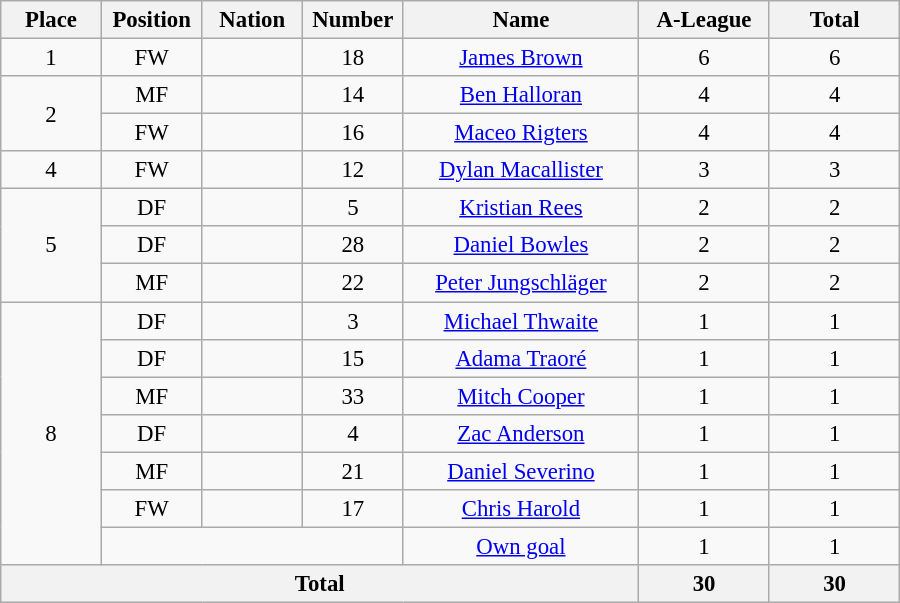<table class="wikitable" style="font-size: 95%; text-align: center;">
<tr>
<th width=60>Place</th>
<th width=60>Position</th>
<th width=60>Nation</th>
<th width=60>Number</th>
<th width=150>Name</th>
<th width=80>A-League</th>
<th width=80>Total</th>
</tr>
<tr>
<td>1</td>
<td>FW</td>
<td></td>
<td>18</td>
<td><a href='#'>James Brown</a></td>
<td>6</td>
<td>6</td>
</tr>
<tr>
<td rowspan="2">2</td>
<td>MF</td>
<td></td>
<td>14</td>
<td><a href='#'>Ben Halloran</a></td>
<td>4</td>
<td>4</td>
</tr>
<tr>
<td>FW</td>
<td></td>
<td>16</td>
<td><a href='#'>Maceo Rigters</a></td>
<td>4</td>
<td>4</td>
</tr>
<tr>
<td>4</td>
<td>FW</td>
<td></td>
<td>12</td>
<td><a href='#'>Dylan Macallister</a></td>
<td>3</td>
<td>3</td>
</tr>
<tr>
<td rowspan="3">5</td>
<td>DF</td>
<td></td>
<td>5</td>
<td><a href='#'>Kristian Rees</a></td>
<td>2</td>
<td>2</td>
</tr>
<tr>
<td>DF</td>
<td></td>
<td>28</td>
<td><a href='#'>Daniel Bowles</a></td>
<td>2</td>
<td>2</td>
</tr>
<tr>
<td>MF</td>
<td></td>
<td>22</td>
<td><a href='#'>Peter Jungschläger</a></td>
<td>2</td>
<td>2</td>
</tr>
<tr>
<td rowspan="7">8</td>
<td>DF</td>
<td></td>
<td>3</td>
<td><a href='#'>Michael Thwaite</a></td>
<td>1</td>
<td>1</td>
</tr>
<tr>
<td>DF</td>
<td></td>
<td>15</td>
<td><a href='#'>Adama Traoré</a></td>
<td>1</td>
<td>1</td>
</tr>
<tr>
<td>MF</td>
<td></td>
<td>33</td>
<td><a href='#'>Mitch Cooper</a></td>
<td>1</td>
<td>1</td>
</tr>
<tr>
<td>DF</td>
<td></td>
<td>4</td>
<td><a href='#'>Zac Anderson</a></td>
<td>1</td>
<td>1</td>
</tr>
<tr>
<td>MF</td>
<td></td>
<td>21</td>
<td><a href='#'>Daniel Severino</a></td>
<td>1</td>
<td>1</td>
</tr>
<tr>
<td>FW</td>
<td></td>
<td>17</td>
<td><a href='#'>Chris Harold</a></td>
<td>1</td>
<td>1</td>
</tr>
<tr>
<td colspan="3"></td>
<td><a href='#'>Own goal</a></td>
<td>1</td>
<td>1</td>
</tr>
<tr>
<th colspan=5>Total</th>
<th>30</th>
<th>30</th>
</tr>
</table>
